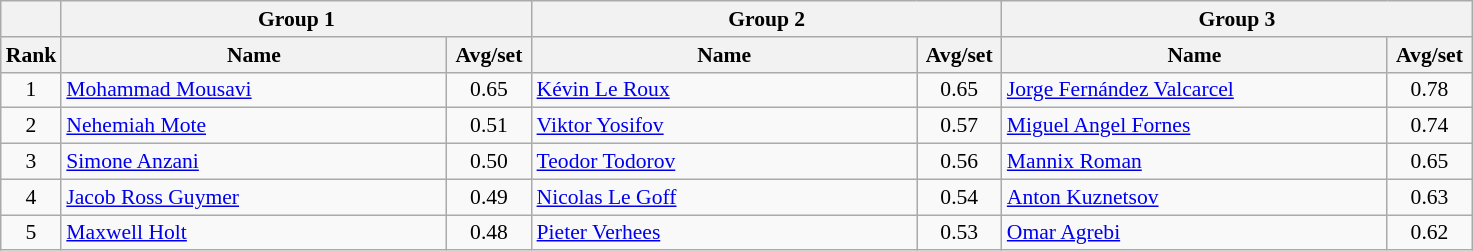<table class="wikitable" style="font-size:90%">
<tr>
<th></th>
<th colspan="2">Group 1</th>
<th colspan="2">Group 2</th>
<th colspan="2">Group 3</th>
</tr>
<tr>
<th width=30>Rank</th>
<th width=250>Name</th>
<th width=50>Avg/set</th>
<th width=250>Name</th>
<th width=50>Avg/set</th>
<th width=250>Name</th>
<th width=50>Avg/set</th>
</tr>
<tr>
<td align=center>1</td>
<td> <a href='#'>Mohammad Mousavi</a></td>
<td align=center>0.65</td>
<td> <a href='#'>Kévin Le Roux</a></td>
<td align=center>0.65</td>
<td> <a href='#'>Jorge Fernández Valcarcel</a></td>
<td align=center>0.78</td>
</tr>
<tr>
<td align=center>2</td>
<td> <a href='#'>Nehemiah Mote</a></td>
<td align=center>0.51</td>
<td> <a href='#'>Viktor Yosifov</a></td>
<td align=center>0.57</td>
<td> <a href='#'>Miguel Angel Fornes</a></td>
<td align=center>0.74</td>
</tr>
<tr>
<td align=center>3</td>
<td> <a href='#'>Simone Anzani</a></td>
<td align=center>0.50</td>
<td> <a href='#'>Teodor Todorov</a></td>
<td align=center>0.56</td>
<td> <a href='#'>Mannix Roman</a></td>
<td align=center>0.65</td>
</tr>
<tr>
<td align=center>4</td>
<td> <a href='#'>Jacob Ross Guymer</a></td>
<td align=center>0.49</td>
<td> <a href='#'>Nicolas Le Goff</a></td>
<td align=center>0.54</td>
<td> <a href='#'>Anton Kuznetsov</a></td>
<td align=center>0.63</td>
</tr>
<tr>
<td align=center>5</td>
<td> <a href='#'>Maxwell Holt</a></td>
<td align=center>0.48</td>
<td> <a href='#'>Pieter Verhees</a></td>
<td align=center>0.53</td>
<td> <a href='#'>Omar Agrebi</a></td>
<td align=center>0.62</td>
</tr>
</table>
